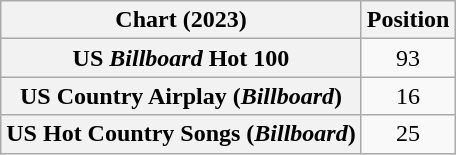<table class="wikitable sortable plainrowheaders" style="text-align:center">
<tr>
<th scope="col">Chart (2023)</th>
<th scope="col">Position</th>
</tr>
<tr>
<th scope="row">US <em>Billboard</em> Hot 100</th>
<td>93</td>
</tr>
<tr>
<th scope="row">US Country Airplay (<em>Billboard</em>)</th>
<td>16</td>
</tr>
<tr>
<th scope="row">US Hot Country Songs (<em>Billboard</em>)</th>
<td>25</td>
</tr>
</table>
